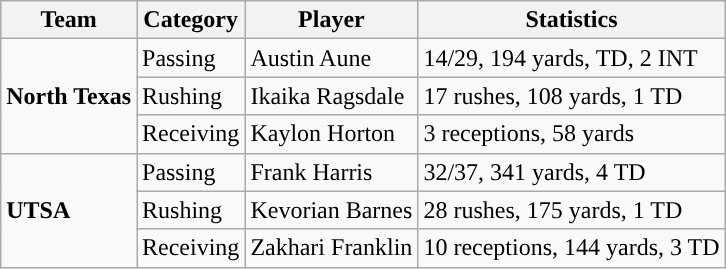<table class="wikitable" style="float: left;">
<tr>
<th>Team</th>
<th>Category</th>
<th>Player</th>
<th>Statistics</th>
</tr>
<tr>
<td rowspan=3><strong>North Texas</strong></td>
<td>Passing</td>
<td>Austin Aune</td>
<td>14/29, 194 yards, TD, 2 INT</td>
</tr>
<tr>
<td>Rushing</td>
<td>Ikaika Ragsdale</td>
<td>17 rushes, 108 yards, 1 TD</td>
</tr>
<tr>
<td>Receiving</td>
<td>Kaylon Horton</td>
<td>3 receptions, 58 yards</td>
</tr>
<tr>
<td rowspan=3><strong>UTSA</strong></td>
<td>Passing</td>
<td>Frank Harris</td>
<td>32/37, 341 yards, 4 TD</td>
</tr>
<tr>
<td>Rushing</td>
<td>Kevorian Barnes</td>
<td>28 rushes, 175 yards, 1 TD</td>
</tr>
<tr>
<td>Receiving</td>
<td>Zakhari Franklin</td>
<td>10 receptions, 144 yards, 3 TD</td>
</tr>
</table>
